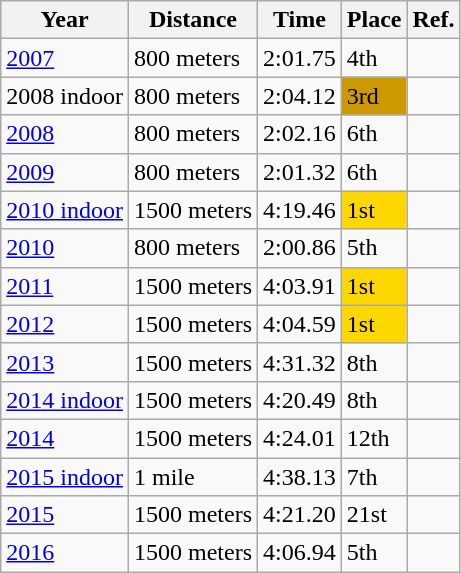<table class="wikitable sortable">
<tr>
<th>Year</th>
<th>Distance</th>
<th>Time</th>
<th>Place</th>
<th>Ref.</th>
</tr>
<tr>
<td><a href='#'>2007</a></td>
<td>800 meters</td>
<td>2:01.75</td>
<td>4th</td>
<td></td>
</tr>
<tr>
<td>2008 indoor</td>
<td>800 meters</td>
<td>2:04.12</td>
<td bgcolor=cc9900>3rd</td>
<td></td>
</tr>
<tr>
<td><a href='#'>2008</a></td>
<td>800 meters</td>
<td>2:02.16</td>
<td>6th</td>
<td></td>
</tr>
<tr>
<td><a href='#'>2009</a></td>
<td>800 meters</td>
<td>2:01.32</td>
<td>6th</td>
<td></td>
</tr>
<tr>
<td><a href='#'>2010 indoor</a></td>
<td>1500 meters</td>
<td>4:19.46</td>
<td bgcolor=gold>1st</td>
<td></td>
</tr>
<tr>
<td><a href='#'>2010</a></td>
<td>800 meters</td>
<td>2:00.86</td>
<td>5th</td>
<td></td>
</tr>
<tr>
<td><a href='#'>2011</a></td>
<td>1500 meters</td>
<td>4:03.91</td>
<td bgcolor=gold>1st</td>
<td></td>
</tr>
<tr>
<td><a href='#'>2012</a></td>
<td>1500 meters</td>
<td>4:04.59</td>
<td bgcolor=gold>1st</td>
<td></td>
</tr>
<tr>
<td><a href='#'>2013</a></td>
<td>1500 meters</td>
<td>4:31.32</td>
<td>8th</td>
<td></td>
</tr>
<tr>
<td><a href='#'>2014 indoor</a></td>
<td>1500 meters</td>
<td>4:20.49</td>
<td>8th</td>
<td></td>
</tr>
<tr>
<td><a href='#'>2014</a></td>
<td>1500 meters</td>
<td>4:24.01</td>
<td>12th</td>
<td></td>
</tr>
<tr>
<td><a href='#'>2015 indoor</a></td>
<td>1 mile</td>
<td>4:38.13</td>
<td>7th</td>
<td></td>
</tr>
<tr>
<td><a href='#'>2015</a></td>
<td>1500 meters</td>
<td>4:21.20</td>
<td>21st</td>
<td></td>
</tr>
<tr>
<td><a href='#'>2016</a></td>
<td>1500 meters</td>
<td>4:06.94</td>
<td>5th</td>
<td></td>
</tr>
</table>
